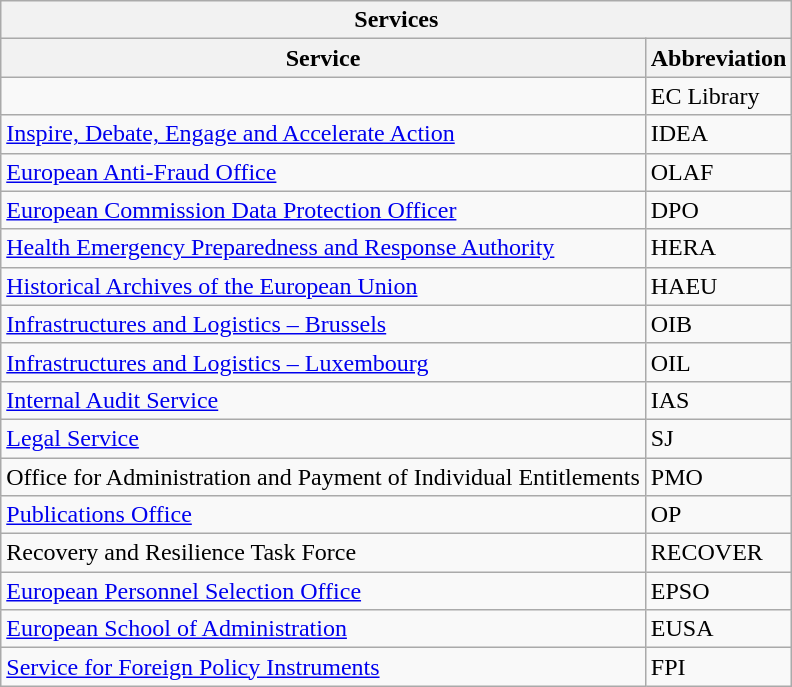<table class="wikitable sortable">
<tr>
<th colspan=2>Services</th>
</tr>
<tr>
<th>Service</th>
<th>Abbreviation</th>
</tr>
<tr>
<td></td>
<td>EC Library</td>
</tr>
<tr>
<td><a href='#'>Inspire, Debate, Engage and Accelerate Action</a></td>
<td>IDEA</td>
</tr>
<tr>
<td><a href='#'>European Anti-Fraud Office</a></td>
<td>OLAF</td>
</tr>
<tr>
<td><a href='#'>European Commission Data Protection Officer</a></td>
<td>DPO</td>
</tr>
<tr>
<td><a href='#'>Health Emergency Preparedness and Response Authority</a></td>
<td>HERA</td>
</tr>
<tr>
<td><a href='#'>Historical Archives of the European Union</a></td>
<td>HAEU</td>
</tr>
<tr>
<td><a href='#'>Infrastructures and Logistics – Brussels</a></td>
<td>OIB</td>
</tr>
<tr>
<td><a href='#'>Infrastructures and Logistics – Luxembourg</a></td>
<td>OIL</td>
</tr>
<tr>
<td><a href='#'>Internal Audit Service</a></td>
<td>IAS</td>
</tr>
<tr>
<td><a href='#'>Legal Service</a></td>
<td>SJ</td>
</tr>
<tr>
<td>Office for Administration and Payment of Individual Entitlements</td>
<td>PMO</td>
</tr>
<tr>
<td><a href='#'>Publications Office</a></td>
<td>OP</td>
</tr>
<tr>
<td>Recovery and Resilience Task Force</td>
<td>RECOVER</td>
</tr>
<tr>
<td><a href='#'>European Personnel Selection Office</a></td>
<td>EPSO</td>
</tr>
<tr>
<td><a href='#'>European School of Administration</a></td>
<td>EUSA</td>
</tr>
<tr>
<td><a href='#'>Service for Foreign Policy Instruments</a></td>
<td>FPI</td>
</tr>
</table>
